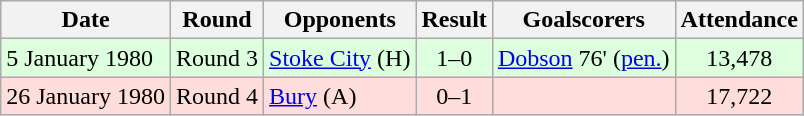<table class="wikitable">
<tr>
<th>Date</th>
<th>Round</th>
<th>Opponents</th>
<th>Result</th>
<th>Goalscorers</th>
<th>Attendance</th>
</tr>
<tr bgcolor="#ddffdd">
<td>5 January 1980</td>
<td>Round 3</td>
<td><a href='#'>Stoke City</a> (H)</td>
<td align="center">1–0</td>
<td><a href='#'>Dobson</a> 76' (<a href='#'>pen.</a>)</td>
<td align="center">13,478</td>
</tr>
<tr bgcolor="#ffdddd">
<td>26 January 1980</td>
<td>Round 4</td>
<td><a href='#'>Bury</a> (A)</td>
<td align="center">0–1</td>
<td></td>
<td align="center">17,722</td>
</tr>
</table>
